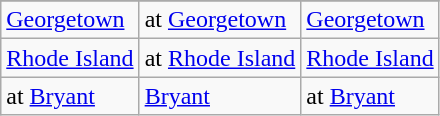<table class="wikitable">
<tr>
</tr>
<tr>
<td><a href='#'>Georgetown</a></td>
<td>at <a href='#'>Georgetown</a></td>
<td><a href='#'>Georgetown</a></td>
</tr>
<tr>
<td><a href='#'>Rhode Island</a></td>
<td>at <a href='#'>Rhode Island</a></td>
<td><a href='#'>Rhode Island</a></td>
</tr>
<tr>
<td>at <a href='#'>Bryant</a></td>
<td><a href='#'>Bryant</a></td>
<td>at <a href='#'>Bryant</a></td>
</tr>
</table>
